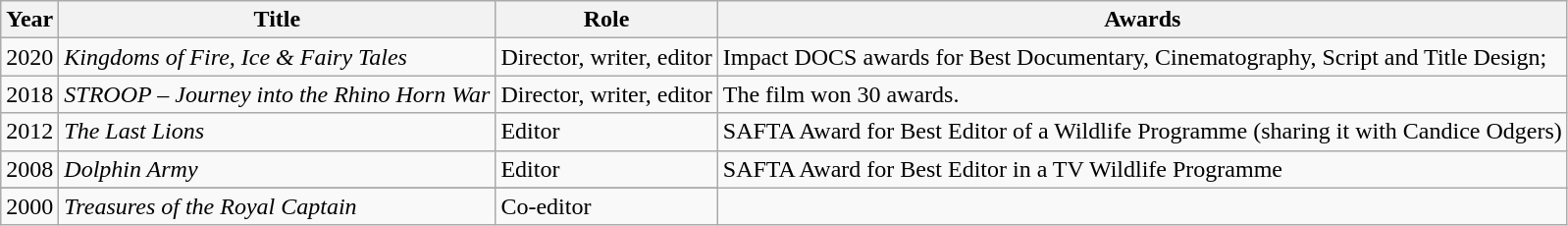<table class="wikitable" style="margin: lem auto lem auto;">
<tr>
<th scope="Col">Year</th>
<th scope="Col">Title</th>
<th scope="Col">Role</th>
<th scope="Col">Awards</th>
</tr>
<tr>
<td>2020</td>
<td><em>Kingdoms of Fire, Ice & Fairy Tales</em></td>
<td>Director, writer, editor</td>
<td>Impact DOCS awards for Best Documentary, Cinematography, Script and Title Design;</td>
</tr>
<tr>
<td>2018</td>
<td><em>STROOP – Journey into the Rhino Horn War</em></td>
<td>Director, writer, editor</td>
<td>The film won 30 awards.</td>
</tr>
<tr>
<td>2012</td>
<td><em> The Last Lions</em></td>
<td>Editor</td>
<td>SAFTA Award for Best Editor of a Wildlife Programme (sharing it with Candice Odgers)</td>
</tr>
<tr>
<td>2008</td>
<td><em>Dolphin Army</em></td>
<td>Editor</td>
<td>SAFTA Award for Best Editor in a TV Wildlife Programme</td>
</tr>
<tr 2004  || >
</tr>
<tr>
<td>2000</td>
<td><em>Treasures of the Royal Captain</em></td>
<td>Co-editor</td>
</tr>
</table>
